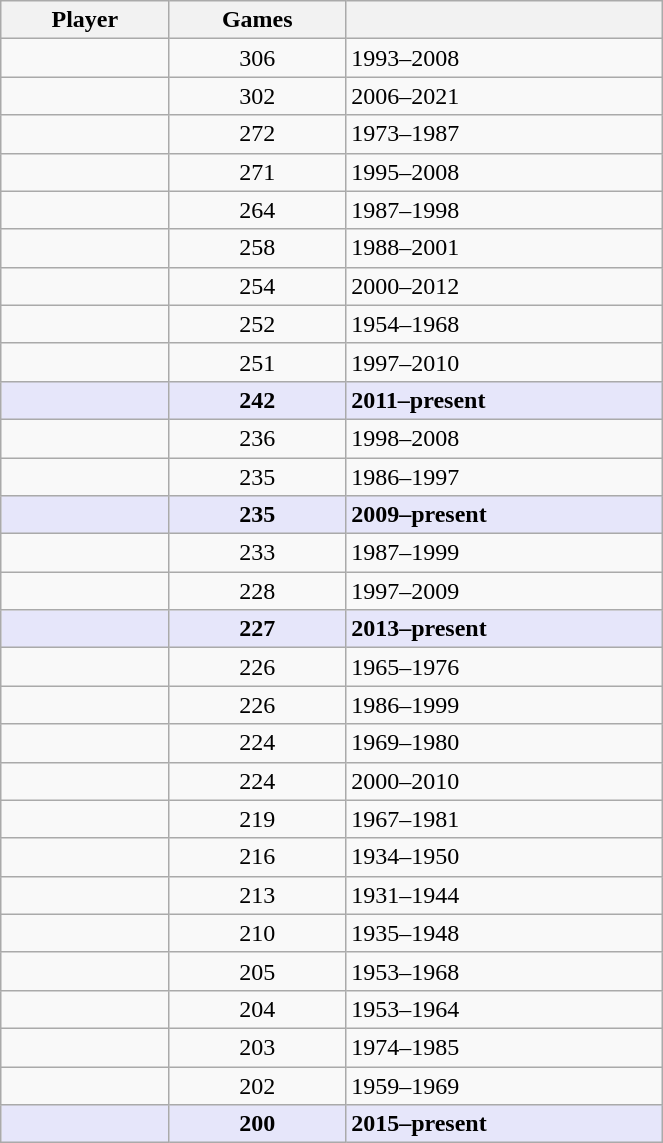<table class="wikitable sortable" width=35%>
<tr>
<th>Player</th>
<th>Games</th>
<th></th>
</tr>
<tr>
<td></td>
<td align=center>306</td>
<td>1993–2008</td>
</tr>
<tr>
<td></td>
<td align=center>302</td>
<td>2006–2021</td>
</tr>
<tr>
<td></td>
<td align=center>272</td>
<td>1973–1987</td>
</tr>
<tr>
<td></td>
<td align=center>271</td>
<td>1995–2008</td>
</tr>
<tr>
<td></td>
<td align=center>264</td>
<td>1987–1998</td>
</tr>
<tr>
<td></td>
<td align=center>258</td>
<td>1988–2001</td>
</tr>
<tr>
<td></td>
<td align=center>254</td>
<td>2000–2012</td>
</tr>
<tr>
<td></td>
<td align=center>252</td>
<td>1954–1968</td>
</tr>
<tr>
<td></td>
<td align=center>251</td>
<td>1997–2010</td>
</tr>
<tr style=background:#E6E6FA>
<td><strong></strong></td>
<td align=center><strong>242</strong></td>
<td><strong>2011–present</strong></td>
</tr>
<tr>
<td></td>
<td align=center>236</td>
<td>1998–2008</td>
</tr>
<tr>
<td></td>
<td align=center>235</td>
<td>1986–1997</td>
</tr>
<tr style=background:#E6E6FA>
<td><strong></strong></td>
<td align=center><strong>235</strong></td>
<td><strong>2009–present</strong></td>
</tr>
<tr>
<td></td>
<td align=center>233</td>
<td>1987–1999</td>
</tr>
<tr>
<td></td>
<td align=center>228</td>
<td>1997–2009</td>
</tr>
<tr style=background:#E6E6FA>
<td><strong></strong></td>
<td align=center><strong>227</strong></td>
<td><strong>2013–present</strong></td>
</tr>
<tr>
<td></td>
<td align=center>226</td>
<td>1965–1976</td>
</tr>
<tr>
<td></td>
<td align=center>226</td>
<td>1986–1999</td>
</tr>
<tr>
<td></td>
<td align=center>224</td>
<td>1969–1980</td>
</tr>
<tr>
<td></td>
<td align=center>224</td>
<td>2000–2010</td>
</tr>
<tr>
<td></td>
<td align=center>219</td>
<td>1967–1981</td>
</tr>
<tr>
<td></td>
<td align=center>216</td>
<td>1934–1950</td>
</tr>
<tr>
<td></td>
<td align=center>213</td>
<td>1931–1944</td>
</tr>
<tr>
<td></td>
<td align=center>210</td>
<td>1935–1948</td>
</tr>
<tr>
<td></td>
<td align=center>205</td>
<td>1953–1968</td>
</tr>
<tr>
<td></td>
<td align=center>204</td>
<td>1953–1964</td>
</tr>
<tr>
<td></td>
<td align=center>203</td>
<td>1974–1985</td>
</tr>
<tr>
<td></td>
<td align=center>202</td>
<td>1959–1969</td>
</tr>
<tr style=background:#E6E6FA>
<td><strong></strong></td>
<td align=center><strong>200</strong></td>
<td><strong>2015–present</strong></td>
</tr>
</table>
